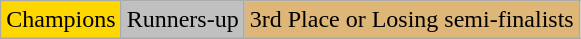<table class="wikitable">
<tr>
<td style="background-color: gold">Champions</td>
<td style="background-color: silver">Runners-up</td>
<td style="background-color: #deb678">3rd Place or Losing semi-finalists</td>
</tr>
</table>
